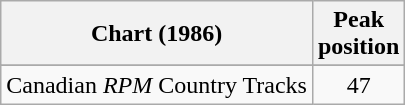<table class="wikitable sortable">
<tr>
<th align="left">Chart (1986)</th>
<th align="center">Peak<br>position</th>
</tr>
<tr>
</tr>
<tr>
<td align="left">Canadian <em>RPM</em> Country Tracks</td>
<td align="center">47</td>
</tr>
</table>
